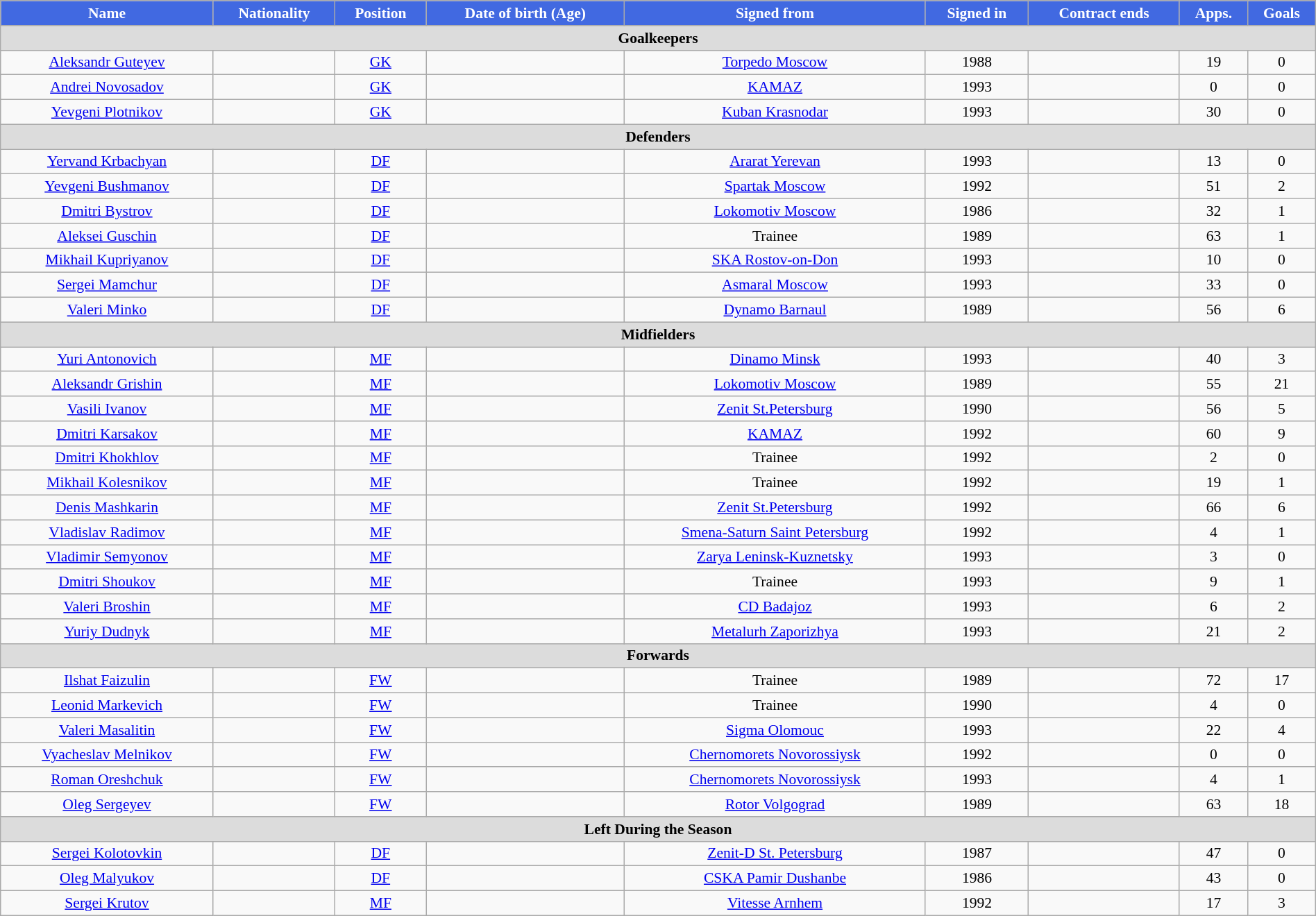<table class="wikitable"  style="text-align:center; font-size:90%; width:100%;">
<tr>
<th style="background:#4169E1; color:white; text-align:center;">Name</th>
<th style="background:#4169E1; color:white; text-align:center;">Nationality</th>
<th style="background:#4169E1; color:white; text-align:center;">Position</th>
<th style="background:#4169E1; color:white; text-align:center;">Date of birth (Age)</th>
<th style="background:#4169E1; color:white; text-align:center;">Signed from</th>
<th style="background:#4169E1; color:white; text-align:center;">Signed in</th>
<th style="background:#4169E1; color:white; text-align:center;">Contract ends</th>
<th style="background:#4169E1; color:white; text-align:center;">Apps.</th>
<th style="background:#4169E1; color:white; text-align:center;">Goals</th>
</tr>
<tr>
<th colspan="11"  style="background:#dcdcdc; text-align:center;">Goalkeepers</th>
</tr>
<tr>
<td><a href='#'>Aleksandr Guteyev</a></td>
<td></td>
<td><a href='#'>GK</a></td>
<td></td>
<td><a href='#'>Torpedo Moscow</a></td>
<td>1988</td>
<td></td>
<td>19</td>
<td>0</td>
</tr>
<tr>
<td><a href='#'>Andrei Novosadov</a></td>
<td></td>
<td><a href='#'>GK</a></td>
<td></td>
<td><a href='#'>KAMAZ</a></td>
<td>1993</td>
<td></td>
<td>0</td>
<td>0</td>
</tr>
<tr>
<td><a href='#'>Yevgeni Plotnikov</a></td>
<td></td>
<td><a href='#'>GK</a></td>
<td></td>
<td><a href='#'>Kuban Krasnodar</a></td>
<td>1993</td>
<td></td>
<td>30</td>
<td>0</td>
</tr>
<tr>
<th colspan="11"  style="background:#dcdcdc; text-align:center;">Defenders</th>
</tr>
<tr>
<td><a href='#'>Yervand Krbachyan</a></td>
<td></td>
<td><a href='#'>DF</a></td>
<td></td>
<td><a href='#'>Ararat Yerevan</a></td>
<td>1993</td>
<td></td>
<td>13</td>
<td>0</td>
</tr>
<tr>
<td><a href='#'>Yevgeni Bushmanov</a></td>
<td></td>
<td><a href='#'>DF</a></td>
<td></td>
<td><a href='#'>Spartak Moscow</a></td>
<td>1992</td>
<td></td>
<td>51</td>
<td>2</td>
</tr>
<tr>
<td><a href='#'>Dmitri Bystrov</a></td>
<td></td>
<td><a href='#'>DF</a></td>
<td></td>
<td><a href='#'>Lokomotiv Moscow</a></td>
<td>1986</td>
<td></td>
<td>32</td>
<td>1</td>
</tr>
<tr>
<td><a href='#'>Aleksei Guschin</a></td>
<td></td>
<td><a href='#'>DF</a></td>
<td></td>
<td>Trainee</td>
<td>1989</td>
<td></td>
<td>63</td>
<td>1</td>
</tr>
<tr>
<td><a href='#'>Mikhail Kupriyanov</a></td>
<td></td>
<td><a href='#'>DF</a></td>
<td></td>
<td><a href='#'>SKA Rostov-on-Don</a></td>
<td>1993</td>
<td></td>
<td>10</td>
<td>0</td>
</tr>
<tr>
<td><a href='#'>Sergei Mamchur</a></td>
<td></td>
<td><a href='#'>DF</a></td>
<td></td>
<td><a href='#'>Asmaral Moscow</a></td>
<td>1993</td>
<td></td>
<td>33</td>
<td>0</td>
</tr>
<tr>
<td><a href='#'>Valeri Minko</a></td>
<td></td>
<td><a href='#'>DF</a></td>
<td></td>
<td><a href='#'>Dynamo Barnaul</a></td>
<td>1989</td>
<td></td>
<td>56</td>
<td>6</td>
</tr>
<tr>
<th colspan="11"  style="background:#dcdcdc; text-align:center;">Midfielders</th>
</tr>
<tr>
<td><a href='#'>Yuri Antonovich</a></td>
<td></td>
<td><a href='#'>MF</a></td>
<td></td>
<td><a href='#'>Dinamo Minsk</a></td>
<td>1993</td>
<td></td>
<td>40</td>
<td>3</td>
</tr>
<tr>
<td><a href='#'>Aleksandr Grishin</a></td>
<td></td>
<td><a href='#'>MF</a></td>
<td></td>
<td><a href='#'>Lokomotiv Moscow</a></td>
<td>1989</td>
<td></td>
<td>55</td>
<td>21</td>
</tr>
<tr>
<td><a href='#'>Vasili Ivanov</a></td>
<td></td>
<td><a href='#'>MF</a></td>
<td></td>
<td><a href='#'>Zenit St.Petersburg</a></td>
<td>1990</td>
<td></td>
<td>56</td>
<td>5</td>
</tr>
<tr>
<td><a href='#'>Dmitri Karsakov</a></td>
<td></td>
<td><a href='#'>MF</a></td>
<td></td>
<td><a href='#'>KAMAZ</a></td>
<td>1992</td>
<td></td>
<td>60</td>
<td>9</td>
</tr>
<tr>
<td><a href='#'>Dmitri Khokhlov</a></td>
<td></td>
<td><a href='#'>MF</a></td>
<td></td>
<td>Trainee</td>
<td>1992</td>
<td></td>
<td>2</td>
<td>0</td>
</tr>
<tr>
<td><a href='#'>Mikhail Kolesnikov</a></td>
<td></td>
<td><a href='#'>MF</a></td>
<td></td>
<td>Trainee</td>
<td>1992</td>
<td></td>
<td>19</td>
<td>1</td>
</tr>
<tr>
<td><a href='#'>Denis Mashkarin</a></td>
<td></td>
<td><a href='#'>MF</a></td>
<td></td>
<td><a href='#'>Zenit St.Petersburg</a></td>
<td>1992</td>
<td></td>
<td>66</td>
<td>6</td>
</tr>
<tr>
<td><a href='#'>Vladislav Radimov</a></td>
<td></td>
<td><a href='#'>MF</a></td>
<td></td>
<td><a href='#'>Smena-Saturn Saint Petersburg</a></td>
<td>1992</td>
<td></td>
<td>4</td>
<td>1</td>
</tr>
<tr>
<td><a href='#'>Vladimir Semyonov</a></td>
<td></td>
<td><a href='#'>MF</a></td>
<td></td>
<td><a href='#'>Zarya Leninsk-Kuznetsky</a></td>
<td>1993</td>
<td></td>
<td>3</td>
<td>0</td>
</tr>
<tr>
<td><a href='#'>Dmitri Shoukov</a></td>
<td></td>
<td><a href='#'>MF</a></td>
<td></td>
<td>Trainee</td>
<td>1993</td>
<td></td>
<td>9</td>
<td>1</td>
</tr>
<tr>
<td><a href='#'>Valeri Broshin</a></td>
<td></td>
<td><a href='#'>MF</a></td>
<td></td>
<td><a href='#'>CD Badajoz</a></td>
<td>1993</td>
<td></td>
<td>6</td>
<td>2</td>
</tr>
<tr>
<td><a href='#'>Yuriy Dudnyk</a></td>
<td></td>
<td><a href='#'>MF</a></td>
<td></td>
<td><a href='#'>Metalurh Zaporizhya</a></td>
<td>1993</td>
<td></td>
<td>21</td>
<td>2</td>
</tr>
<tr>
<th colspan="11"  style="background:#dcdcdc; text-align:center;">Forwards</th>
</tr>
<tr>
<td><a href='#'>Ilshat Faizulin</a></td>
<td></td>
<td><a href='#'>FW</a></td>
<td></td>
<td>Trainee</td>
<td>1989</td>
<td></td>
<td>72</td>
<td>17</td>
</tr>
<tr>
<td><a href='#'>Leonid Markevich</a></td>
<td></td>
<td><a href='#'>FW</a></td>
<td></td>
<td>Trainee</td>
<td>1990</td>
<td></td>
<td>4</td>
<td>0</td>
</tr>
<tr>
<td><a href='#'>Valeri Masalitin</a></td>
<td></td>
<td><a href='#'>FW</a></td>
<td></td>
<td><a href='#'>Sigma Olomouc</a></td>
<td>1993</td>
<td></td>
<td>22</td>
<td>4</td>
</tr>
<tr>
<td><a href='#'>Vyacheslav Melnikov</a></td>
<td></td>
<td><a href='#'>FW</a></td>
<td></td>
<td><a href='#'>Chernomorets Novorossiysk</a></td>
<td>1992</td>
<td></td>
<td>0</td>
<td>0</td>
</tr>
<tr>
<td><a href='#'>Roman Oreshchuk</a></td>
<td></td>
<td><a href='#'>FW</a></td>
<td></td>
<td><a href='#'>Chernomorets Novorossiysk</a></td>
<td>1993</td>
<td></td>
<td>4</td>
<td>1</td>
</tr>
<tr>
<td><a href='#'>Oleg Sergeyev</a></td>
<td></td>
<td><a href='#'>FW</a></td>
<td></td>
<td><a href='#'>Rotor Volgograd</a></td>
<td>1989</td>
<td></td>
<td>63</td>
<td>18</td>
</tr>
<tr>
<th colspan="11"  style="background:#dcdcdc; text-align:center;">Left During the Season</th>
</tr>
<tr>
<td><a href='#'>Sergei Kolotovkin</a></td>
<td></td>
<td><a href='#'>DF</a></td>
<td></td>
<td><a href='#'>Zenit-D St. Petersburg</a></td>
<td>1987</td>
<td></td>
<td>47</td>
<td>0</td>
</tr>
<tr>
<td><a href='#'>Oleg Malyukov</a></td>
<td></td>
<td><a href='#'>DF</a></td>
<td></td>
<td><a href='#'>CSKA Pamir Dushanbe</a></td>
<td>1986</td>
<td></td>
<td>43</td>
<td>0</td>
</tr>
<tr>
<td><a href='#'>Sergei Krutov</a></td>
<td></td>
<td><a href='#'>MF</a></td>
<td></td>
<td><a href='#'>Vitesse Arnhem</a></td>
<td>1992</td>
<td></td>
<td>17</td>
<td>3</td>
</tr>
</table>
